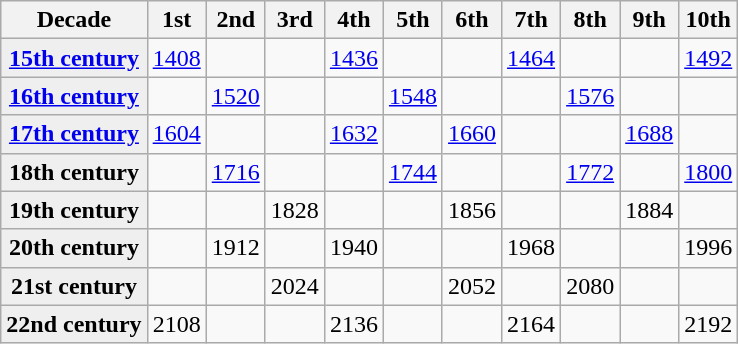<table class="wikitable">
<tr>
<th scope=row>Decade</th>
<th>1st</th>
<th>2nd</th>
<th>3rd</th>
<th>4th</th>
<th>5th</th>
<th>6th</th>
<th>7th</th>
<th>8th</th>
<th>9th</th>
<th>10th</th>
</tr>
<tr>
<th style="background-color:#efefef;"><a href='#'>15th century</a></th>
<td><a href='#'>1408</a></td>
<td></td>
<td></td>
<td><a href='#'>1436</a></td>
<td></td>
<td></td>
<td><a href='#'>1464</a></td>
<td></td>
<td></td>
<td><a href='#'>1492</a></td>
</tr>
<tr>
<th style="background-color:#efefef;"><a href='#'>16th century</a></th>
<td></td>
<td><a href='#'>1520</a></td>
<td></td>
<td></td>
<td><a href='#'>1548</a></td>
<td></td>
<td></td>
<td><a href='#'>1576</a></td>
<td></td>
<td></td>
</tr>
<tr>
<th style="background-color:#efefef;"><a href='#'>17th century</a></th>
<td><a href='#'>1604</a></td>
<td></td>
<td></td>
<td><a href='#'>1632</a></td>
<td></td>
<td><a href='#'>1660</a></td>
<td></td>
<td></td>
<td><a href='#'>1688</a></td>
<td></td>
</tr>
<tr>
<th style="background-color:#efefef;">18th century</th>
<td></td>
<td><a href='#'>1716</a></td>
<td></td>
<td></td>
<td><a href='#'>1744</a></td>
<td></td>
<td></td>
<td><a href='#'>1772</a></td>
<td></td>
<td><a href='#'>1800</a></td>
</tr>
<tr>
<th style="background-color:#efefef;">19th century</th>
<td></td>
<td></td>
<td>1828</td>
<td></td>
<td></td>
<td>1856</td>
<td></td>
<td></td>
<td>1884</td>
<td></td>
</tr>
<tr>
<th style="background-color:#efefef;">20th century</th>
<td></td>
<td>1912</td>
<td></td>
<td>1940</td>
<td></td>
<td></td>
<td>1968</td>
<td></td>
<td></td>
<td>1996</td>
</tr>
<tr>
<th style="background-color:#efefef;">21st century</th>
<td></td>
<td></td>
<td>2024</td>
<td></td>
<td></td>
<td>2052</td>
<td></td>
<td>2080</td>
<td></td>
<td></td>
</tr>
<tr>
<th style="background-color:#efefef;">22nd century</th>
<td>2108</td>
<td></td>
<td></td>
<td>2136</td>
<td></td>
<td></td>
<td>2164</td>
<td></td>
<td></td>
<td>2192</td>
</tr>
</table>
